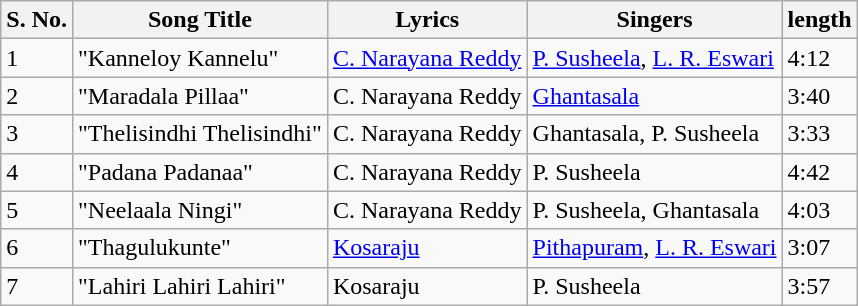<table class="wikitable">
<tr>
<th>S. No.</th>
<th>Song Title</th>
<th>Lyrics</th>
<th>Singers</th>
<th>length</th>
</tr>
<tr>
<td>1</td>
<td>"Kanneloy Kannelu"</td>
<td><a href='#'>C. Narayana Reddy</a></td>
<td><a href='#'>P. Susheela</a>, <a href='#'>L. R. Eswari</a></td>
<td>4:12</td>
</tr>
<tr>
<td>2</td>
<td>"Maradala Pillaa"</td>
<td>C. Narayana Reddy</td>
<td><a href='#'>Ghantasala</a></td>
<td>3:40</td>
</tr>
<tr>
<td>3</td>
<td>"Thelisindhi Thelisindhi"</td>
<td>C. Narayana Reddy</td>
<td>Ghantasala, P. Susheela</td>
<td>3:33</td>
</tr>
<tr>
<td>4</td>
<td>"Padana Padanaa"</td>
<td>C. Narayana Reddy</td>
<td>P. Susheela</td>
<td>4:42</td>
</tr>
<tr>
<td>5</td>
<td>"Neelaala Ningi"</td>
<td>C. Narayana Reddy</td>
<td>P. Susheela, Ghantasala</td>
<td>4:03</td>
</tr>
<tr>
<td>6</td>
<td>"Thagulukunte"</td>
<td><a href='#'>Kosaraju</a></td>
<td><a href='#'>Pithapuram</a>, <a href='#'>L. R. Eswari</a></td>
<td>3:07</td>
</tr>
<tr>
<td>7</td>
<td>"Lahiri Lahiri Lahiri"</td>
<td>Kosaraju</td>
<td>P. Susheela</td>
<td>3:57</td>
</tr>
</table>
